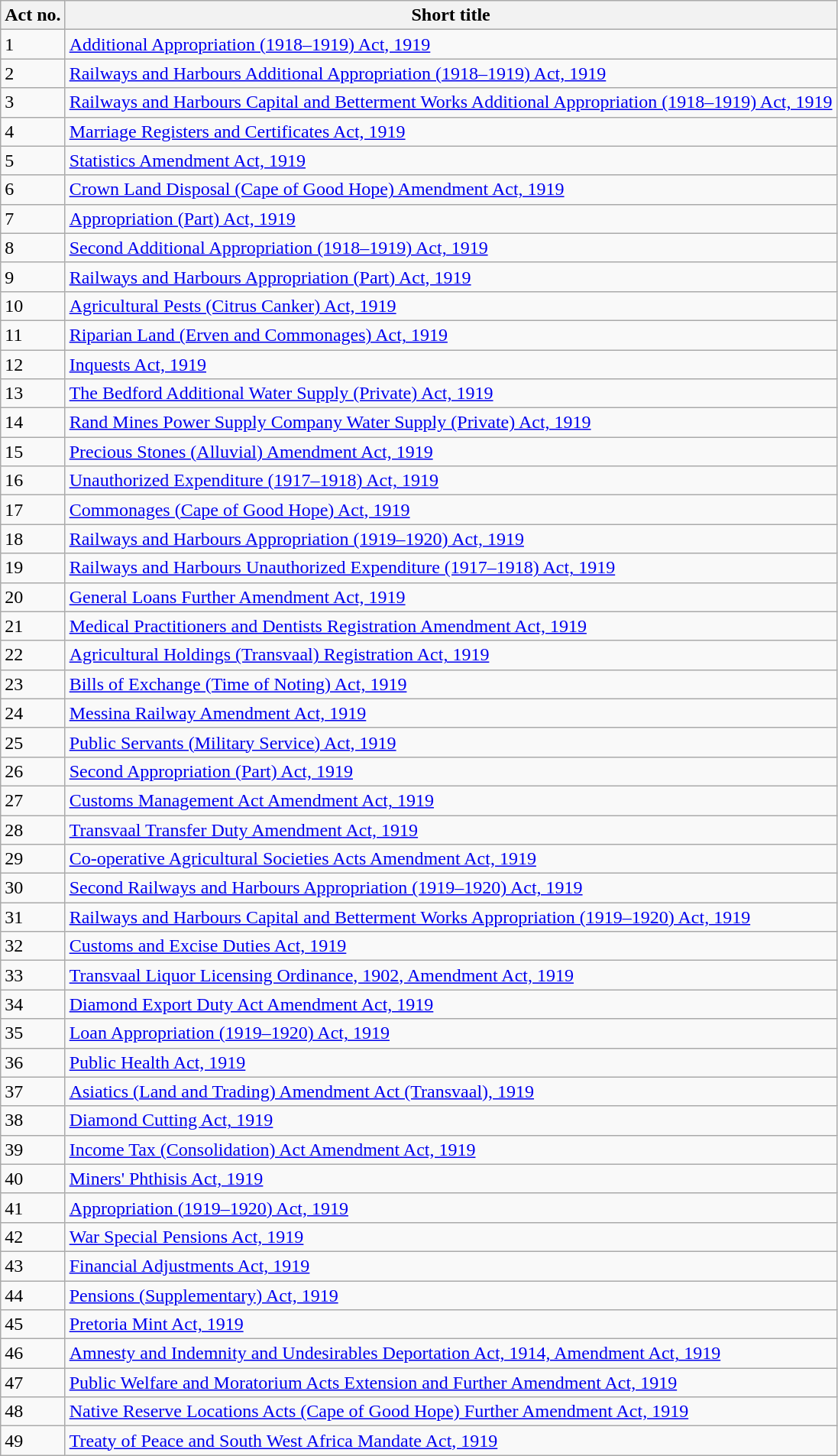<table class="wikitable sortable">
<tr>
<th>Act no.</th>
<th>Short title</th>
</tr>
<tr>
<td>1</td>
<td><a href='#'>Additional Appropriation (1918–1919) Act, 1919</a></td>
</tr>
<tr>
<td>2</td>
<td><a href='#'>Railways and Harbours Additional Appropriation (1918–1919) Act, 1919</a></td>
</tr>
<tr>
<td>3</td>
<td><a href='#'>Railways and Harbours Capital and Betterment Works Additional Appropriation (1918–1919) Act, 1919</a></td>
</tr>
<tr>
<td>4</td>
<td><a href='#'>Marriage Registers and Certificates Act, 1919</a></td>
</tr>
<tr>
<td>5</td>
<td><a href='#'>Statistics Amendment Act, 1919</a></td>
</tr>
<tr>
<td>6</td>
<td><a href='#'>Crown Land Disposal (Cape of Good Hope) Amendment Act, 1919</a></td>
</tr>
<tr>
<td>7</td>
<td><a href='#'>Appropriation (Part) Act, 1919</a></td>
</tr>
<tr>
<td>8</td>
<td><a href='#'>Second Additional Appropriation (1918–1919) Act, 1919</a></td>
</tr>
<tr>
<td>9</td>
<td><a href='#'>Railways and Harbours Appropriation (Part) Act, 1919</a></td>
</tr>
<tr>
<td>10</td>
<td><a href='#'>Agricultural Pests (Citrus Canker) Act, 1919</a></td>
</tr>
<tr>
<td>11</td>
<td><a href='#'>Riparian Land (Erven and Commonages) Act, 1919</a></td>
</tr>
<tr>
<td>12</td>
<td><a href='#'>Inquests Act, 1919</a></td>
</tr>
<tr>
<td>13</td>
<td><a href='#'>The Bedford Additional Water Supply (Private) Act, 1919</a></td>
</tr>
<tr>
<td>14</td>
<td><a href='#'>Rand Mines Power Supply Company Water Supply (Private) Act, 1919</a></td>
</tr>
<tr>
<td>15</td>
<td><a href='#'>Precious Stones (Alluvial) Amendment Act, 1919</a></td>
</tr>
<tr>
<td>16</td>
<td><a href='#'>Unauthorized Expenditure (1917–1918) Act, 1919</a></td>
</tr>
<tr>
<td>17</td>
<td><a href='#'>Commonages (Cape of Good Hope) Act, 1919</a></td>
</tr>
<tr>
<td>18</td>
<td><a href='#'>Railways and Harbours Appropriation (1919–1920) Act, 1919</a></td>
</tr>
<tr>
<td>19</td>
<td><a href='#'>Railways and Harbours Unauthorized Expenditure (1917–1918) Act, 1919</a></td>
</tr>
<tr>
<td>20</td>
<td><a href='#'>General Loans Further Amendment Act, 1919</a></td>
</tr>
<tr>
<td>21</td>
<td><a href='#'>Medical Practitioners and Dentists Registration Amendment Act, 1919</a></td>
</tr>
<tr>
<td>22</td>
<td><a href='#'>Agricultural Holdings (Transvaal) Registration Act, 1919</a></td>
</tr>
<tr>
<td>23</td>
<td><a href='#'>Bills of Exchange (Time of Noting) Act, 1919</a></td>
</tr>
<tr>
<td>24</td>
<td><a href='#'>Messina Railway Amendment Act, 1919</a></td>
</tr>
<tr>
<td>25</td>
<td><a href='#'>Public Servants (Military Service) Act, 1919</a></td>
</tr>
<tr>
<td>26</td>
<td><a href='#'>Second Appropriation (Part) Act, 1919</a></td>
</tr>
<tr>
<td>27</td>
<td><a href='#'>Customs Management Act Amendment Act, 1919</a></td>
</tr>
<tr>
<td>28</td>
<td><a href='#'>Transvaal Transfer Duty Amendment Act, 1919</a></td>
</tr>
<tr>
<td>29</td>
<td><a href='#'>Co-operative Agricultural Societies Acts Amendment Act, 1919</a></td>
</tr>
<tr>
<td>30</td>
<td><a href='#'>Second Railways and Harbours Appropriation (1919–1920) Act, 1919</a></td>
</tr>
<tr>
<td>31</td>
<td><a href='#'>Railways and Harbours Capital and Betterment Works Appropriation (1919–1920) Act, 1919</a></td>
</tr>
<tr>
<td>32</td>
<td><a href='#'>Customs and Excise Duties Act, 1919</a></td>
</tr>
<tr>
<td>33</td>
<td><a href='#'>Transvaal Liquor Licensing Ordinance, 1902, Amendment Act, 1919</a></td>
</tr>
<tr>
<td>34</td>
<td><a href='#'>Diamond Export Duty Act Amendment Act, 1919</a></td>
</tr>
<tr>
<td>35</td>
<td><a href='#'>Loan Appropriation (1919–1920) Act, 1919</a></td>
</tr>
<tr>
<td>36</td>
<td><a href='#'>Public Health Act, 1919</a></td>
</tr>
<tr>
<td>37</td>
<td><a href='#'>Asiatics (Land and Trading) Amendment Act (Transvaal), 1919</a></td>
</tr>
<tr>
<td>38</td>
<td><a href='#'>Diamond Cutting Act, 1919</a></td>
</tr>
<tr>
<td>39</td>
<td><a href='#'>Income Tax (Consolidation) Act Amendment Act, 1919</a></td>
</tr>
<tr>
<td>40</td>
<td><a href='#'>Miners' Phthisis Act, 1919</a></td>
</tr>
<tr>
<td>41</td>
<td><a href='#'>Appropriation (1919–1920) Act, 1919</a></td>
</tr>
<tr>
<td>42</td>
<td><a href='#'>War Special Pensions Act, 1919</a></td>
</tr>
<tr>
<td>43</td>
<td><a href='#'>Financial Adjustments Act, 1919</a></td>
</tr>
<tr>
<td>44</td>
<td><a href='#'>Pensions (Supplementary) Act, 1919</a></td>
</tr>
<tr>
<td>45</td>
<td><a href='#'>Pretoria Mint Act, 1919</a></td>
</tr>
<tr>
<td>46</td>
<td><a href='#'>Amnesty and Indemnity and Undesirables Deportation Act, 1914, Amendment Act, 1919</a></td>
</tr>
<tr>
<td>47</td>
<td><a href='#'>Public Welfare and Moratorium Acts Extension and Further Amendment Act, 1919</a></td>
</tr>
<tr>
<td>48</td>
<td><a href='#'>Native Reserve Locations Acts (Cape of Good Hope) Further Amendment Act, 1919</a></td>
</tr>
<tr>
<td>49</td>
<td><a href='#'>Treaty of Peace and South West Africa Mandate Act, 1919</a></td>
</tr>
</table>
